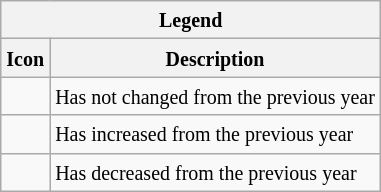<table class="wikitable">
<tr>
<th colspan="2"><small>Legend</small></th>
</tr>
<tr>
<th><small> Icon</small></th>
<th><small> Description</small></th>
</tr>
<tr>
<td></td>
<td><small>Has not changed from the previous year</small></td>
</tr>
<tr>
<td></td>
<td><small>Has increased from the previous year</small></td>
</tr>
<tr>
<td></td>
<td><small>Has decreased from the previous year</small></td>
</tr>
</table>
